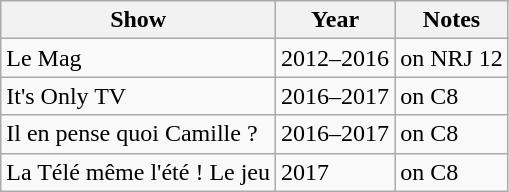<table class="wikitable">
<tr>
<th>Show</th>
<th>Year</th>
<th>Notes</th>
</tr>
<tr>
<td>Le Mag</td>
<td>2012–2016</td>
<td>on NRJ 12</td>
</tr>
<tr>
<td>It's Only TV</td>
<td>2016–2017</td>
<td>on C8</td>
</tr>
<tr>
<td>Il en pense quoi Camille ?</td>
<td>2016–2017</td>
<td>on C8</td>
</tr>
<tr>
<td>La Télé même l'été ! Le jeu</td>
<td>2017</td>
<td>on C8</td>
</tr>
</table>
